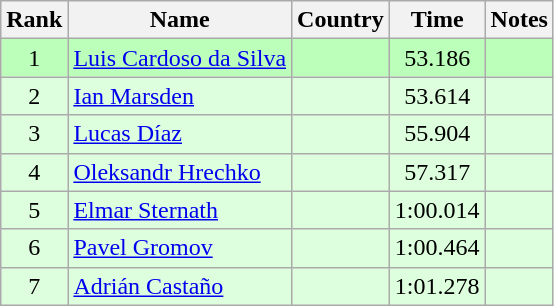<table class="wikitable" style="text-align:center">
<tr>
<th>Rank</th>
<th>Name</th>
<th>Country</th>
<th>Time</th>
<th>Notes</th>
</tr>
<tr bgcolor=bbffbb>
<td>1</td>
<td align="left"><a href='#'>Luis Cardoso da Silva</a></td>
<td align="left"></td>
<td>53.186</td>
<td></td>
</tr>
<tr bgcolor=ddffdd>
<td>2</td>
<td align="left"><a href='#'>Ian Marsden</a></td>
<td align="left"></td>
<td>53.614</td>
<td></td>
</tr>
<tr bgcolor=ddffdd>
<td>3</td>
<td align="left"><a href='#'>Lucas Díaz</a></td>
<td align="left"></td>
<td>55.904</td>
<td></td>
</tr>
<tr bgcolor=ddffdd>
<td>4</td>
<td align="left"><a href='#'>Oleksandr Hrechko</a></td>
<td align="left"></td>
<td>57.317</td>
<td></td>
</tr>
<tr bgcolor=ddffdd>
<td>5</td>
<td align="left"><a href='#'>Elmar Sternath</a></td>
<td align="left"></td>
<td>1:00.014</td>
<td></td>
</tr>
<tr bgcolor=ddffdd>
<td>6</td>
<td align="left"><a href='#'>Pavel Gromov</a></td>
<td align="left"></td>
<td>1:00.464</td>
<td></td>
</tr>
<tr bgcolor=ddffdd>
<td>7</td>
<td align="left"><a href='#'>Adrián Castaño</a></td>
<td align="left"></td>
<td>1:01.278</td>
<td></td>
</tr>
</table>
